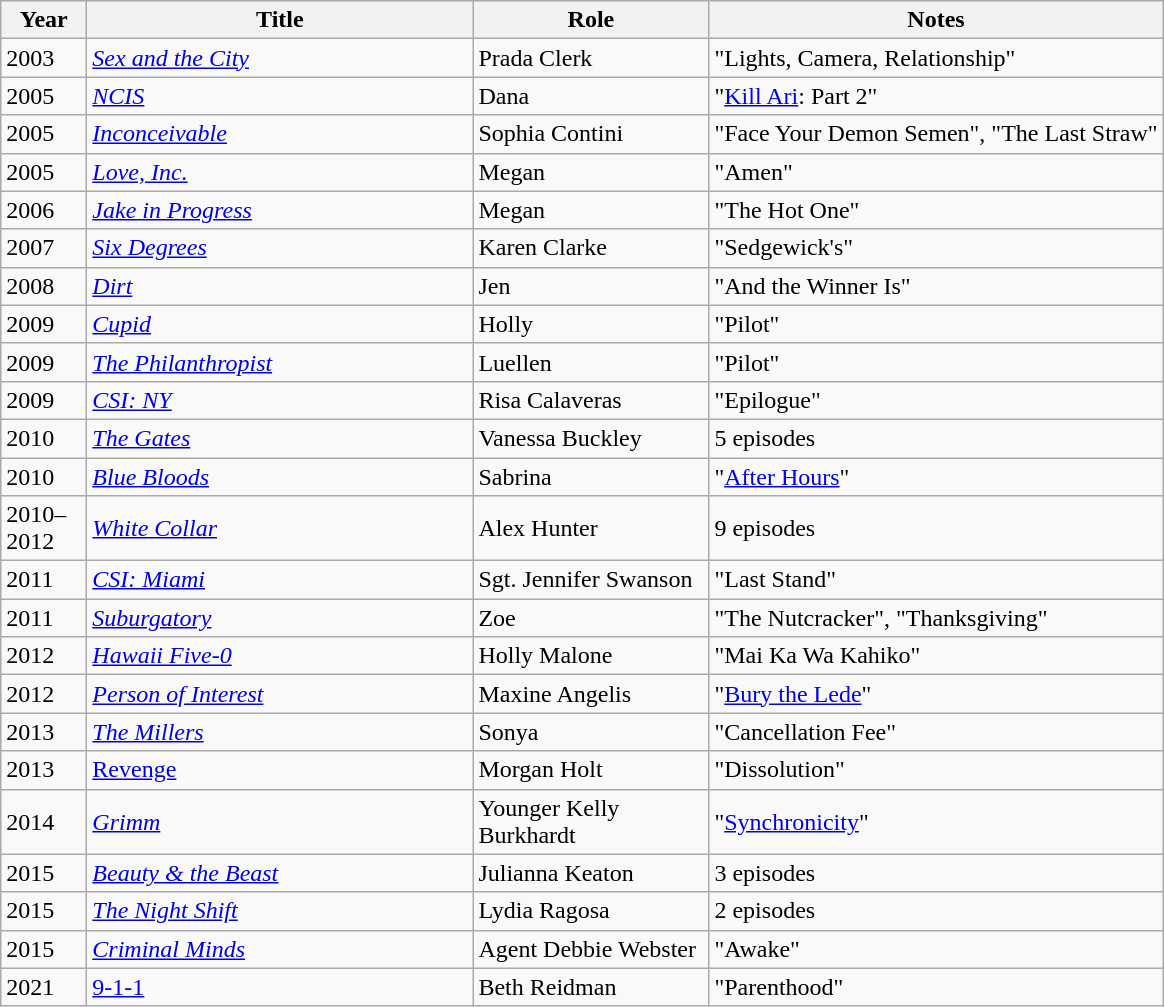<table class="wikitable sortable">
<tr>
<th style="width:50px">Year</th>
<th style="width:250px">Title</th>
<th style="width:150px">Role</th>
<th class="unsortable">Notes</th>
</tr>
<tr>
<td>2003</td>
<td><em><a href='#'>Sex and the City</a></em></td>
<td>Prada Clerk</td>
<td>"Lights, Camera, Relationship"</td>
</tr>
<tr>
<td>2005</td>
<td><em><a href='#'>NCIS</a></em></td>
<td>Dana</td>
<td>"<a href='#'>Kill Ari</a>: Part 2"</td>
</tr>
<tr>
<td>2005</td>
<td><em><a href='#'>Inconceivable</a></em></td>
<td>Sophia Contini</td>
<td>"Face Your Demon Semen", "The Last Straw"</td>
</tr>
<tr>
<td>2005</td>
<td><em><a href='#'>Love, Inc.</a></em></td>
<td>Megan</td>
<td>"Amen"</td>
</tr>
<tr>
<td>2006</td>
<td><em><a href='#'>Jake in Progress</a></em></td>
<td>Megan</td>
<td>"The Hot One"</td>
</tr>
<tr>
<td>2007</td>
<td><em><a href='#'>Six Degrees</a></em></td>
<td>Karen Clarke</td>
<td>"Sedgewick's"</td>
</tr>
<tr>
<td>2008</td>
<td><em><a href='#'>Dirt</a></em></td>
<td>Jen</td>
<td>"And the Winner Is"</td>
</tr>
<tr>
<td>2009</td>
<td><em><a href='#'>Cupid</a></em></td>
<td>Holly</td>
<td>"Pilot"</td>
</tr>
<tr>
<td>2009</td>
<td><em><a href='#'>The Philanthropist</a></em></td>
<td>Luellen</td>
<td>"Pilot"</td>
</tr>
<tr>
<td>2009</td>
<td><em><a href='#'>CSI: NY</a></em></td>
<td>Risa Calaveras</td>
<td>"Epilogue"</td>
</tr>
<tr>
<td>2010</td>
<td><em><a href='#'>The Gates</a></em></td>
<td>Vanessa Buckley</td>
<td>5 episodes</td>
</tr>
<tr>
<td>2010</td>
<td><em><a href='#'>Blue Bloods</a></em></td>
<td>Sabrina</td>
<td>"<a href='#'>After Hours</a>"</td>
</tr>
<tr>
<td>2010–2012</td>
<td><em><a href='#'>White Collar</a></em></td>
<td>Alex Hunter</td>
<td>9 episodes</td>
</tr>
<tr>
<td>2011</td>
<td><em><a href='#'>CSI: Miami</a></em></td>
<td>Sgt. Jennifer Swanson</td>
<td>"Last Stand"</td>
</tr>
<tr>
<td>2011</td>
<td><em><a href='#'>Suburgatory</a></em></td>
<td>Zoe</td>
<td>"The Nutcracker", "Thanksgiving"</td>
</tr>
<tr>
<td>2012</td>
<td><em><a href='#'>Hawaii Five-0</a></em></td>
<td>Holly Malone</td>
<td>"Mai Ka Wa Kahiko"</td>
</tr>
<tr>
<td>2012</td>
<td><em><a href='#'>Person of Interest</a></em></td>
<td>Maxine Angelis</td>
<td>"<a href='#'>Bury the Lede</a>"</td>
</tr>
<tr>
<td>2013</td>
<td><em><a href='#'>The Millers</a></em></td>
<td>Sonya</td>
<td>"Cancellation Fee"</td>
</tr>
<tr>
<td>2013</td>
<td><a href='#'>Revenge</a></td>
<td>Morgan Holt</td>
<td>"Dissolution"</td>
</tr>
<tr>
<td>2014</td>
<td><em><a href='#'>Grimm</a></em></td>
<td>Younger Kelly Burkhardt</td>
<td>"<a href='#'>Synchronicity</a>"</td>
</tr>
<tr>
<td>2015</td>
<td><em><a href='#'>Beauty & the Beast</a></em></td>
<td>Julianna Keaton</td>
<td>3 episodes</td>
</tr>
<tr>
<td>2015</td>
<td><em><a href='#'>The Night Shift</a></em></td>
<td>Lydia Ragosa</td>
<td>2 episodes</td>
</tr>
<tr>
<td>2015</td>
<td><em><a href='#'>Criminal Minds</a></em></td>
<td>Agent Debbie Webster</td>
<td>"Awake"</td>
</tr>
<tr>
<td>2021</td>
<td><a href='#'>9-1-1</a></td>
<td>Beth Reidman</td>
<td>"Parenthood"</td>
</tr>
</table>
